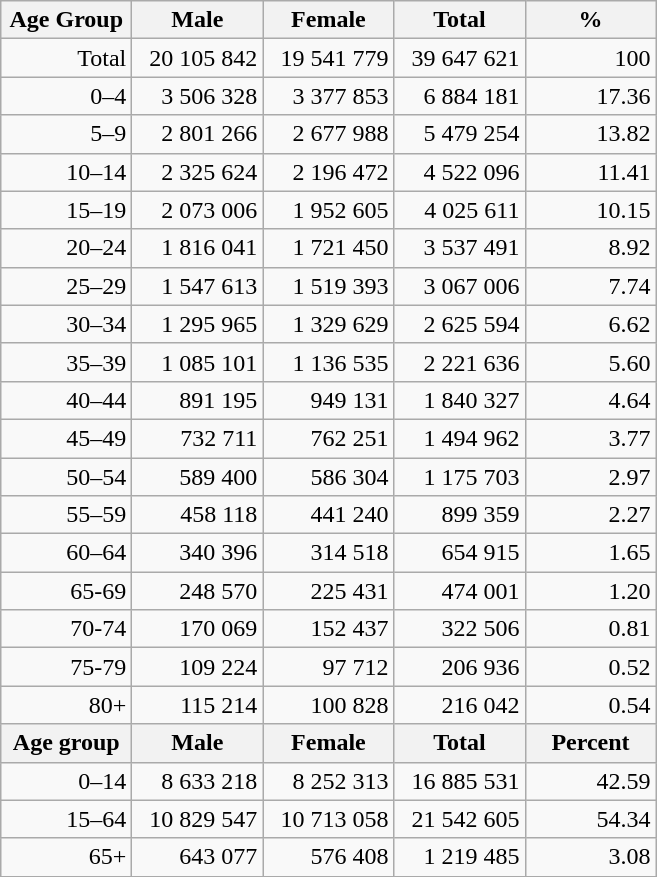<table class="wikitable">
<tr>
<th width="80pt">Age Group</th>
<th width="80pt">Male</th>
<th width="80pt">Female</th>
<th width="80pt">Total</th>
<th width="80pt">%</th>
</tr>
<tr>
<td align="right">Total</td>
<td align="right">20 105 842</td>
<td align="right">19 541 779</td>
<td align="right">39 647 621</td>
<td align="right">100</td>
</tr>
<tr>
<td align="right">0–4</td>
<td align="right">3 506 328</td>
<td align="right">3 377 853</td>
<td align="right">6 884 181</td>
<td align="right">17.36</td>
</tr>
<tr>
<td align="right">5–9</td>
<td align="right">2 801 266</td>
<td align="right">2 677 988</td>
<td align="right">5 479 254</td>
<td align="right">13.82</td>
</tr>
<tr>
<td align="right">10–14</td>
<td align="right">2 325 624</td>
<td align="right">2 196 472</td>
<td align="right">4 522 096</td>
<td align="right">11.41</td>
</tr>
<tr>
<td align="right">15–19</td>
<td align="right">2 073 006</td>
<td align="right">1 952 605</td>
<td align="right">4 025 611</td>
<td align="right">10.15</td>
</tr>
<tr>
<td align="right">20–24</td>
<td align="right">1 816 041</td>
<td align="right">1 721 450</td>
<td align="right">3 537 491</td>
<td align="right">8.92</td>
</tr>
<tr>
<td align="right">25–29</td>
<td align="right">1 547 613</td>
<td align="right">1 519 393</td>
<td align="right">3 067 006</td>
<td align="right">7.74</td>
</tr>
<tr>
<td align="right">30–34</td>
<td align="right">1 295 965</td>
<td align="right">1 329 629</td>
<td align="right">2 625 594</td>
<td align="right">6.62</td>
</tr>
<tr>
<td align="right">35–39</td>
<td align="right">1 085 101</td>
<td align="right">1 136 535</td>
<td align="right">2 221 636</td>
<td align="right">5.60</td>
</tr>
<tr>
<td align="right">40–44</td>
<td align="right">891 195</td>
<td align="right">949 131</td>
<td align="right">1 840 327</td>
<td align="right">4.64</td>
</tr>
<tr>
<td align="right">45–49</td>
<td align="right">732 711</td>
<td align="right">762 251</td>
<td align="right">1 494 962</td>
<td align="right">3.77</td>
</tr>
<tr>
<td align="right">50–54</td>
<td align="right">589 400</td>
<td align="right">586 304</td>
<td align="right">1 175 703</td>
<td align="right">2.97</td>
</tr>
<tr>
<td align="right">55–59</td>
<td align="right">458 118</td>
<td align="right">441 240</td>
<td align="right">899 359</td>
<td align="right">2.27</td>
</tr>
<tr>
<td align="right">60–64</td>
<td align="right">340 396</td>
<td align="right">314 518</td>
<td align="right">654 915</td>
<td align="right">1.65</td>
</tr>
<tr>
<td align="right">65-69</td>
<td align="right">248 570</td>
<td align="right">225 431</td>
<td align="right">474 001</td>
<td align="right">1.20</td>
</tr>
<tr>
<td align="right">70-74</td>
<td align="right">170 069</td>
<td align="right">152 437</td>
<td align="right">322 506</td>
<td align="right">0.81</td>
</tr>
<tr>
<td align="right">75-79</td>
<td align="right">109 224</td>
<td align="right">97 712</td>
<td align="right">206 936</td>
<td align="right">0.52</td>
</tr>
<tr>
<td align="right">80+</td>
<td align="right">115 214</td>
<td align="right">100 828</td>
<td align="right">216 042</td>
<td align="right">0.54</td>
</tr>
<tr>
<th width="50">Age group</th>
<th width="80pt">Male</th>
<th width="80">Female</th>
<th width="80">Total</th>
<th width="50">Percent</th>
</tr>
<tr>
<td align="right">0–14</td>
<td align="right">8 633 218</td>
<td align="right">8 252 313</td>
<td align="right">16 885 531</td>
<td align="right">42.59</td>
</tr>
<tr>
<td align="right">15–64</td>
<td align="right">10 829 547</td>
<td align="right">10 713 058</td>
<td align="right">21 542 605</td>
<td align="right">54.34</td>
</tr>
<tr>
<td align="right">65+</td>
<td align="right">643 077</td>
<td align="right">576 408</td>
<td align="right">1 219 485</td>
<td align="right">3.08</td>
</tr>
<tr>
</tr>
</table>
